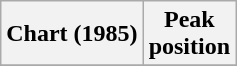<table class="wikitable sortable plainrowheaders" style="text-align:center">
<tr>
<th scope="col">Chart (1985)</th>
<th scope="col">Peak<br> position</th>
</tr>
<tr>
</tr>
</table>
